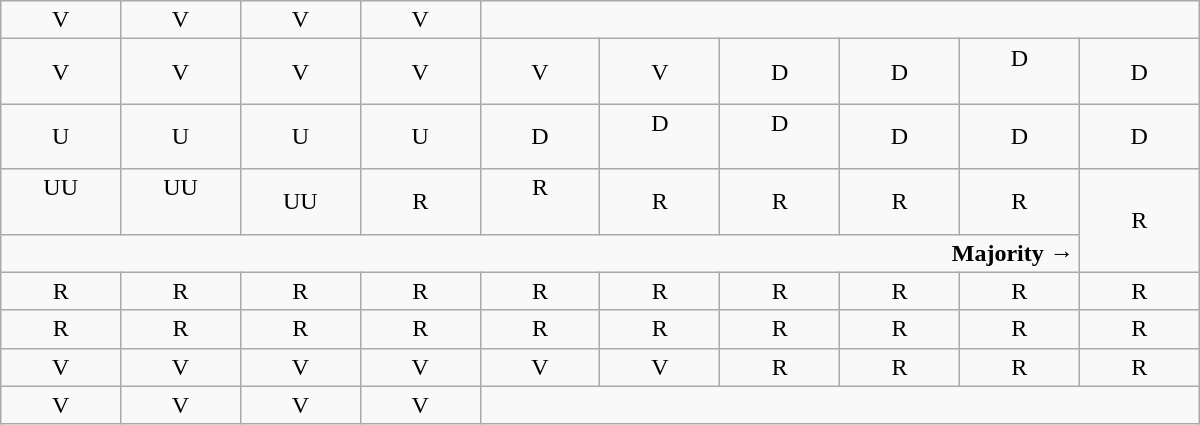<table class="wikitable" style="text-align:center" width=800px>
<tr>
<td>V</td>
<td>V</td>
<td>V</td>
<td>V</td>
<td colspan=6></td>
</tr>
<tr>
<td width=50px >V</td>
<td width=50px >V</td>
<td width=50px >V</td>
<td width=50px >V</td>
<td width=50px >V</td>
<td width=50px >V</td>
<td width=50px >D</td>
<td width=50px >D</td>
<td width=50px >D<br><br></td>
<td width=50px >D</td>
</tr>
<tr>
<td>U</td>
<td>U</td>
<td>U</td>
<td>U</td>
<td>D</td>
<td>D<br><br></td>
<td>D<br><br></td>
<td>D</td>
<td>D</td>
<td>D</td>
</tr>
<tr>
<td>UU<br><br></td>
<td>UU<br><br></td>
<td>UU</td>
<td>R</td>
<td>R<br><br></td>
<td>R</td>
<td>R</td>
<td>R</td>
<td>R</td>
<td rowspan=2 >R</td>
</tr>
<tr>
<td colspan=9 align=right><strong>Majority →</strong></td>
</tr>
<tr>
<td>R</td>
<td>R</td>
<td>R</td>
<td>R</td>
<td>R</td>
<td>R</td>
<td>R</td>
<td>R</td>
<td>R</td>
<td>R</td>
</tr>
<tr>
<td>R</td>
<td>R</td>
<td>R</td>
<td>R</td>
<td>R</td>
<td>R</td>
<td>R</td>
<td>R</td>
<td>R</td>
<td>R</td>
</tr>
<tr>
<td>V</td>
<td>V</td>
<td>V</td>
<td>V</td>
<td>V</td>
<td>V</td>
<td>R</td>
<td>R</td>
<td>R</td>
<td>R</td>
</tr>
<tr>
<td>V</td>
<td>V</td>
<td>V</td>
<td>V</td>
<td colspan=6></td>
</tr>
</table>
